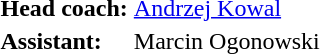<table>
<tr>
<td><strong>Head coach:</strong></td>
<td> <a href='#'>Andrzej Kowal</a></td>
</tr>
<tr>
<td><strong>Assistant:</strong></td>
<td> Marcin Ogonowski</td>
</tr>
<tr>
</tr>
</table>
